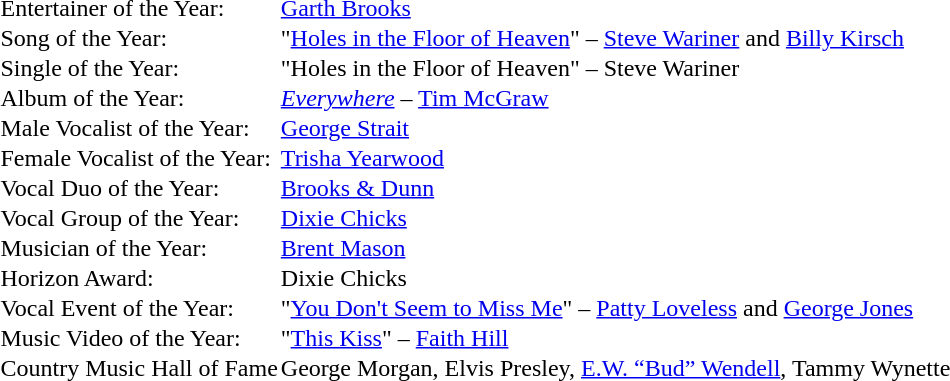<table cellspacing="0" border="0" cellpadding="1">
<tr>
<td>Entertainer of the Year:</td>
<td><a href='#'>Garth Brooks</a></td>
</tr>
<tr>
<td>Song of the Year:</td>
<td>"<a href='#'>Holes in the Floor of Heaven</a>" – <a href='#'>Steve Wariner</a> and <a href='#'>Billy Kirsch</a></td>
</tr>
<tr>
<td>Single of the Year:</td>
<td>"Holes in the Floor of Heaven" – Steve Wariner</td>
</tr>
<tr>
<td>Album of the Year:</td>
<td><em><a href='#'>Everywhere</a></em> – <a href='#'>Tim McGraw</a></td>
</tr>
<tr>
<td>Male Vocalist of the Year:</td>
<td><a href='#'>George Strait</a></td>
</tr>
<tr>
<td>Female Vocalist of the Year:</td>
<td><a href='#'>Trisha Yearwood</a></td>
</tr>
<tr>
<td>Vocal Duo of the Year:</td>
<td><a href='#'>Brooks & Dunn</a></td>
</tr>
<tr>
<td>Vocal Group of the Year:</td>
<td><a href='#'>Dixie Chicks</a></td>
</tr>
<tr>
<td>Musician of the Year:</td>
<td><a href='#'>Brent Mason</a></td>
</tr>
<tr>
<td>Horizon Award:</td>
<td>Dixie Chicks</td>
</tr>
<tr>
<td>Vocal Event of the Year:</td>
<td>"<a href='#'>You Don't Seem to Miss Me</a>" – <a href='#'>Patty Loveless</a> and <a href='#'>George Jones</a></td>
</tr>
<tr>
<td>Music Video of the Year:</td>
<td>"<a href='#'>This Kiss</a>" – <a href='#'>Faith Hill</a></td>
</tr>
<tr>
<td>Country Music Hall of Fame</td>
<td>George Morgan, Elvis Presley, <a href='#'>E.W. “Bud” Wendell</a>, Tammy Wynette</td>
</tr>
</table>
